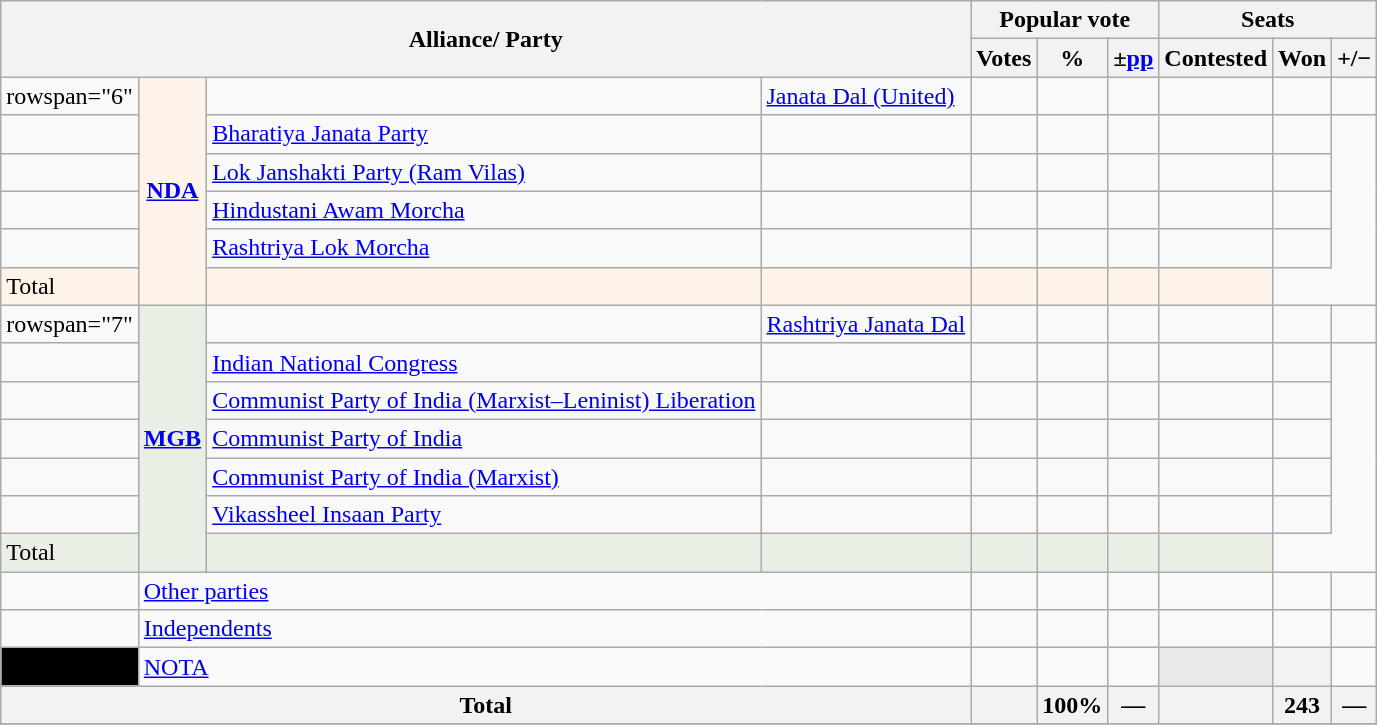<table class="wikitable sortable">
<tr>
<th colspan="4" rowspan="2">Alliance/ Party</th>
<th colspan="3">Popular vote</th>
<th colspan="3">Seats</th>
</tr>
<tr>
<th>Votes</th>
<th>%</th>
<th>±<a href='#'>pp</a></th>
<th>Contested</th>
<th>Won</th>
<th><strong>+/−</strong></th>
</tr>
<tr>
<td>rowspan="6" </td>
<th rowspan="6" style="background:#fef3e8"><a href='#'>NDA</a></th>
<td></td>
<td><a href='#'>Janata Dal (United)</a></td>
<td></td>
<td></td>
<td></td>
<td></td>
<td></td>
<td></td>
</tr>
<tr>
<td></td>
<td><a href='#'>Bharatiya Janata Party</a></td>
<td></td>
<td></td>
<td></td>
<td></td>
<td></td>
<td></td>
</tr>
<tr>
<td></td>
<td><a href='#'>Lok Janshakti Party (Ram Vilas)</a></td>
<td></td>
<td></td>
<td></td>
<td></td>
<td></td>
<td></td>
</tr>
<tr>
<td></td>
<td><a href='#'>Hindustani Awam Morcha</a></td>
<td></td>
<td></td>
<td></td>
<td></td>
<td></td>
<td></td>
</tr>
<tr>
<td></td>
<td><a href='#'>Rashtriya Lok Morcha</a></td>
<td></td>
<td></td>
<td></td>
<td></td>
<td></td>
<td></td>
</tr>
<tr>
<td colspan="2"style="background:#fef3e8">Total</td>
<td style="color:inherit;background:#fef3e8"></td>
<td style="color:inherit;background:#fef3e8"></td>
<td style="color:inherit;background:#fef3e8"></td>
<td style="color:inherit;background:#fef3e8"></td>
<td style="color:inherit;background:#fef3e8"></td>
<td style="color:inherit;background:#fef3e8"></td>
</tr>
<tr>
<td>rowspan="7" </td>
<th rowspan="7" style="background:#eaefe5"><a href='#'>MGB</a></th>
<td></td>
<td><a href='#'>Rashtriya Janata Dal</a></td>
<td></td>
<td></td>
<td></td>
<td></td>
<td></td>
<td></td>
</tr>
<tr>
<td></td>
<td><a href='#'>Indian National Congress</a></td>
<td></td>
<td></td>
<td></td>
<td></td>
<td></td>
<td></td>
</tr>
<tr>
<td></td>
<td><a href='#'>Communist Party of India (Marxist–Leninist) Liberation</a></td>
<td></td>
<td></td>
<td></td>
<td></td>
<td></td>
<td></td>
</tr>
<tr>
<td></td>
<td><a href='#'>Communist Party of India</a></td>
<td></td>
<td></td>
<td></td>
<td></td>
<td></td>
<td></td>
</tr>
<tr>
<td></td>
<td><a href='#'>Communist Party of India (Marxist)</a></td>
<td></td>
<td></td>
<td></td>
<td></td>
<td></td>
<td></td>
</tr>
<tr>
<td></td>
<td><a href='#'>Vikassheel Insaan Party</a></td>
<td></td>
<td></td>
<td></td>
<td></td>
<td></td>
<td></td>
</tr>
<tr>
<td colspan="2"style="background:#eaefe5">Total</td>
<td style="color:inherit;background:#eaefe5"></td>
<td style="color:inherit;background:#eaefe5"></td>
<td style="color:inherit;background:#eaefe5"></td>
<td style="color:inherit;background:#eaefe5"></td>
<td style="color:inherit;background:#eaefe5"></td>
<td style="color:inherit;background:#eaefe5"></td>
</tr>
<tr>
<td></td>
<td colspan="3"><a href='#'>Other parties</a></td>
<td></td>
<td></td>
<td></td>
<td></td>
<td></td>
<td></td>
</tr>
<tr>
<td></td>
<td colspan="3"><a href='#'>Independents</a></td>
<td></td>
<td></td>
<td></td>
<td></td>
<td></td>
<td></td>
</tr>
<tr>
<td style="background:Black; color:White"></td>
<td colspan="3"><a href='#'>NOTA</a></td>
<td></td>
<td></td>
<td></td>
<th style="background-color:#E9E9E9"></th>
<th></th>
<td></td>
</tr>
<tr>
<th colspan="4">Total</th>
<th></th>
<th>100%</th>
<th>—</th>
<th></th>
<th>243</th>
<th>—</th>
</tr>
<tr>
</tr>
</table>
